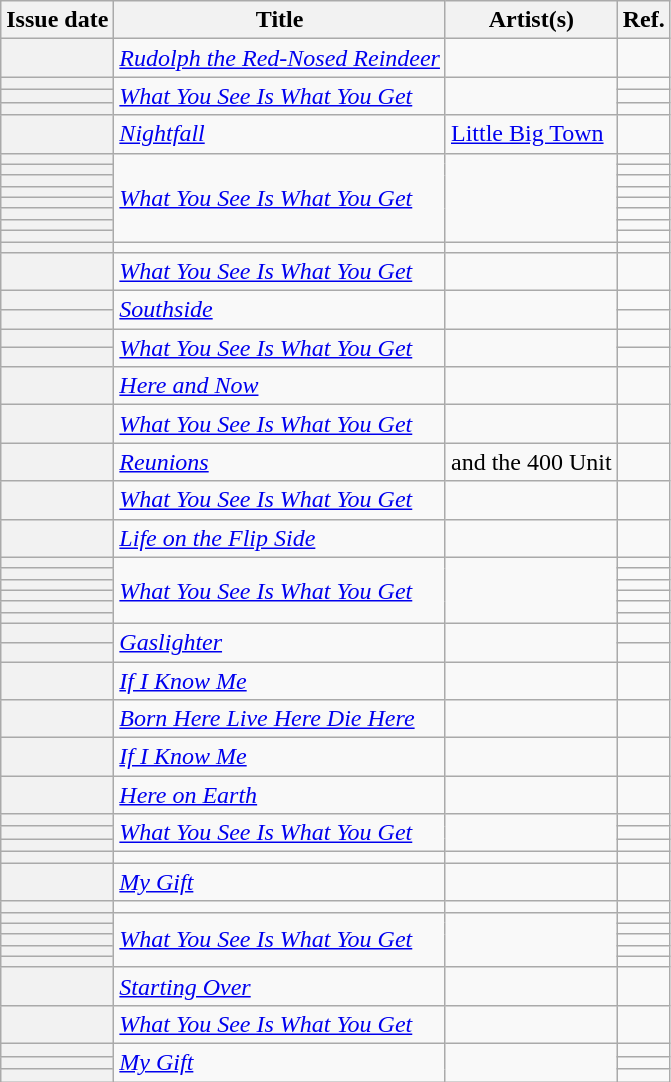<table class="wikitable sortable plainrowheaders">
<tr>
<th scope=col>Issue date</th>
<th scope=col>Title</th>
<th scope=col>Artist(s)</th>
<th scope=col class=unsortable>Ref.</th>
</tr>
<tr>
<th scope=row></th>
<td><em><a href='#'>Rudolph the Red-Nosed Reindeer</a></em></td>
<td></td>
<td align=center></td>
</tr>
<tr>
<th scope=row></th>
<td rowspan="3"><em><a href='#'>What You See Is What You Get</a></em></td>
<td rowspan="3"></td>
<td align=center></td>
</tr>
<tr>
<th scope=row></th>
<td align=center></td>
</tr>
<tr>
<th scope=row></th>
<td align=center></td>
</tr>
<tr>
<th scope=row></th>
<td><em><a href='#'>Nightfall</a></em></td>
<td><a href='#'>Little Big Town</a></td>
<td align=center></td>
</tr>
<tr>
<th scope=row></th>
<td rowspan="8"><em><a href='#'>What You See Is What You Get</a></em></td>
<td rowspan="8"></td>
<td align=center></td>
</tr>
<tr>
<th scope=row></th>
<td align=center></td>
</tr>
<tr>
<th scope=row></th>
<td align=center></td>
</tr>
<tr>
<th scope=row></th>
<td align=center></td>
</tr>
<tr>
<th scope=row></th>
<td align=center></td>
</tr>
<tr>
<th scope=row></th>
<td align=center></td>
</tr>
<tr>
<th scope=row></th>
<td align=center></td>
</tr>
<tr>
<th scope=row></th>
<td align=center></td>
</tr>
<tr>
<th scope=row></th>
<td><em></em></td>
<td></td>
<td align=center></td>
</tr>
<tr>
<th scope=row></th>
<td><em><a href='#'>What You See Is What You Get</a></em></td>
<td></td>
<td align=center></td>
</tr>
<tr>
<th scope=row></th>
<td rowspan="2"><em><a href='#'>Southside</a></em></td>
<td rowspan="2"></td>
<td align=center></td>
</tr>
<tr>
<th scope=row></th>
<td align=center></td>
</tr>
<tr>
<th scope=row></th>
<td rowspan="2"><em><a href='#'>What You See Is What You Get</a></em></td>
<td rowspan="2"></td>
<td align=center></td>
</tr>
<tr>
<th scope=row></th>
<td align=center></td>
</tr>
<tr>
<th scope=row></th>
<td><em><a href='#'>Here and Now</a></em></td>
<td></td>
<td align=center></td>
</tr>
<tr>
<th scope=row></th>
<td><em><a href='#'>What You See Is What You Get</a></em></td>
<td></td>
<td align=center></td>
</tr>
<tr>
<th scope=row></th>
<td><em><a href='#'>Reunions</a></em></td>
<td> and the 400 Unit</td>
<td align=center></td>
</tr>
<tr>
<th scope=row></th>
<td><em><a href='#'>What You See Is What You Get</a></em></td>
<td></td>
<td align=center></td>
</tr>
<tr>
<th scope=row></th>
<td><em><a href='#'>Life on the Flip Side</a></em></td>
<td></td>
<td align=center></td>
</tr>
<tr>
<th scope=row></th>
<td rowspan="6"><em><a href='#'>What You See Is What You Get</a></em></td>
<td rowspan="6"></td>
<td align=center></td>
</tr>
<tr>
<th scope=row></th>
<td align=center></td>
</tr>
<tr>
<th scope=row></th>
<td align=center></td>
</tr>
<tr>
<th scope=row></th>
<td align=center></td>
</tr>
<tr>
<th scope=row></th>
<td align=center></td>
</tr>
<tr>
<th scope=row></th>
<td align=center></td>
</tr>
<tr>
<th scope=row></th>
<td rowspan="2"><em><a href='#'>Gaslighter</a></em></td>
<td rowspan="2"></td>
<td align=center></td>
</tr>
<tr>
<th scope=row></th>
<td align=center></td>
</tr>
<tr>
<th scope=row></th>
<td><em><a href='#'>If I Know Me</a></em></td>
<td></td>
<td align=center></td>
</tr>
<tr>
<th scope=row></th>
<td><em><a href='#'>Born Here Live Here Die Here</a></em></td>
<td></td>
<td align=center></td>
</tr>
<tr>
<th scope=row></th>
<td><em><a href='#'>If I Know Me</a></em></td>
<td></td>
<td align=center></td>
</tr>
<tr>
<th scope=row></th>
<td><em><a href='#'>Here on Earth</a></em></td>
<td></td>
<td align=center></td>
</tr>
<tr>
<th scope=row></th>
<td rowspan="3"><em><a href='#'>What You See Is What You Get</a></em></td>
<td rowspan="3"></td>
<td align=center></td>
</tr>
<tr>
<th scope=row></th>
<td align=center></td>
</tr>
<tr>
<th scope=row></th>
<td align=center></td>
</tr>
<tr>
<th scope=row></th>
<td><em></em></td>
<td></td>
<td align=center></td>
</tr>
<tr>
<th scope=row></th>
<td><em><a href='#'>My Gift</a></em></td>
<td></td>
<td align=center></td>
</tr>
<tr>
<th scope=row></th>
<td><em></em></td>
<td></td>
<td align=center></td>
</tr>
<tr>
<th scope=row></th>
<td rowspan="5"><em><a href='#'>What You See Is What You Get</a></em></td>
<td rowspan="5"></td>
<td align=center></td>
</tr>
<tr>
<th scope=row></th>
<td align=center></td>
</tr>
<tr>
<th scope=row></th>
<td align=center></td>
</tr>
<tr>
<th scope=row></th>
<td align=center></td>
</tr>
<tr>
<th scope=row></th>
<td align=center></td>
</tr>
<tr>
<th scope=row></th>
<td><em><a href='#'>Starting Over</a></em></td>
<td></td>
<td align=center></td>
</tr>
<tr>
<th scope=row></th>
<td><em><a href='#'>What You See Is What You Get</a></em></td>
<td></td>
<td align=center></td>
</tr>
<tr>
<th scope=row></th>
<td rowspan="3"><em><a href='#'>My Gift</a></em></td>
<td rowspan="3"></td>
<td align=center></td>
</tr>
<tr>
<th scope=row></th>
<td align=center></td>
</tr>
<tr>
<th scope=row></th>
<td align=center></td>
</tr>
</table>
